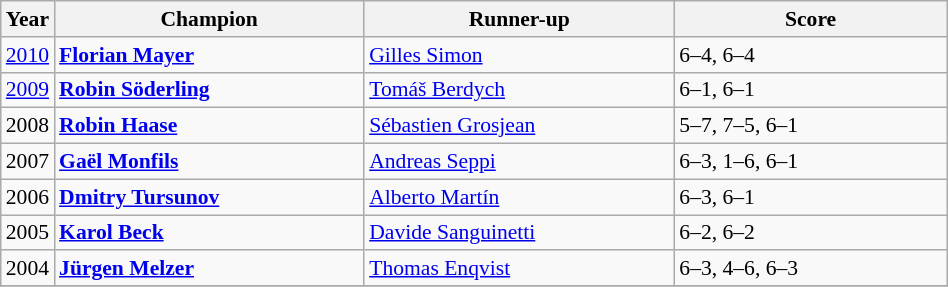<table class="wikitable" style="font-size:90%">
<tr>
<th>Year</th>
<th width="200">Champion</th>
<th width="200">Runner-up</th>
<th width="175">Score</th>
</tr>
<tr>
<td><a href='#'>2010</a></td>
<td> <strong><a href='#'>Florian Mayer</a></strong></td>
<td> <a href='#'>Gilles Simon</a></td>
<td>6–4, 6–4</td>
</tr>
<tr>
<td><a href='#'>2009</a></td>
<td> <strong><a href='#'>Robin Söderling</a></strong></td>
<td> <a href='#'>Tomáš Berdych</a></td>
<td>6–1, 6–1</td>
</tr>
<tr>
<td>2008</td>
<td> <strong><a href='#'>Robin Haase</a></strong></td>
<td> <a href='#'>Sébastien Grosjean</a></td>
<td>5–7, 7–5, 6–1</td>
</tr>
<tr>
<td>2007</td>
<td> <strong><a href='#'>Gaël Monfils</a></strong></td>
<td> <a href='#'>Andreas Seppi</a></td>
<td>6–3, 1–6, 6–1</td>
</tr>
<tr>
<td>2006</td>
<td> <strong><a href='#'>Dmitry Tursunov</a></strong></td>
<td> <a href='#'>Alberto Martín</a></td>
<td>6–3, 6–1</td>
</tr>
<tr>
<td>2005</td>
<td> <strong><a href='#'>Karol Beck</a></strong></td>
<td> <a href='#'>Davide Sanguinetti</a></td>
<td>6–2, 6–2</td>
</tr>
<tr>
<td>2004</td>
<td> <strong><a href='#'>Jürgen Melzer</a></strong></td>
<td> <a href='#'>Thomas Enqvist</a></td>
<td>6–3, 4–6, 6–3</td>
</tr>
<tr>
</tr>
</table>
